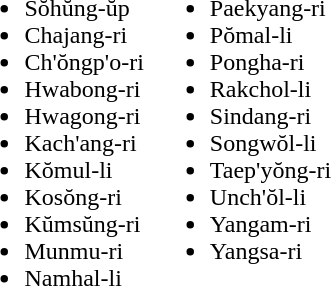<table>
<tr>
<td valign="top"><br><ul><li>Sŏhŭng-ŭp</li><li>Chajang-ri</li><li>Ch'ŏngp'o-ri</li><li>Hwabong-ri</li><li>Hwagong-ri</li><li>Kach'ang-ri</li><li>Kŏmul-li</li><li>Kosŏng-ri</li><li>Kŭmsŭng-ri</li><li>Munmu-ri</li><li>Namhal-li</li></ul></td>
<td valign="top"><br><ul><li>Paekyang-ri</li><li>Pŏmal-li</li><li>Pongha-ri</li><li>Rakchol-li</li><li>Sindang-ri</li><li>Songwŏl-li</li><li>Taep'yŏng-ri</li><li>Unch'ŏl-li</li><li>Yangam-ri</li><li>Yangsa-ri</li></ul></td>
</tr>
</table>
